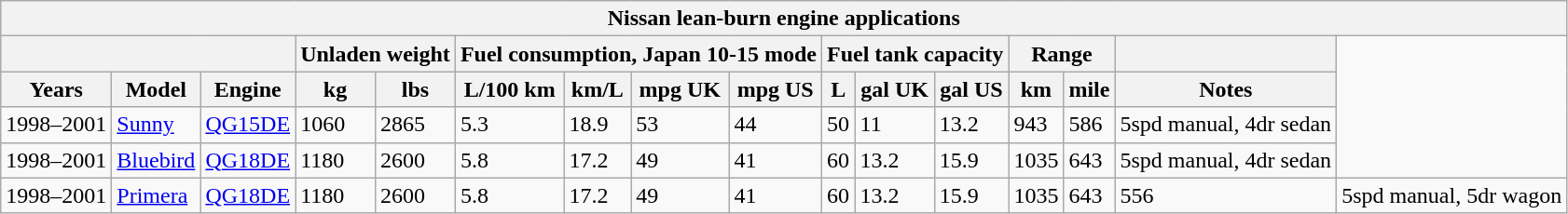<table class="wikitable">
<tr>
<th colspan="16">Nissan lean-burn engine applications</th>
</tr>
<tr>
<th colspan="3"></th>
<th colspan="2">Unladen weight</th>
<th colspan="4">Fuel consumption, Japan 10-15 mode</th>
<th colspan="3">Fuel tank capacity</th>
<th colspan="2">Range</th>
<th colspan="1"></th>
</tr>
<tr>
<th>Years</th>
<th>Model</th>
<th>Engine</th>
<th>kg</th>
<th>lbs</th>
<th>L/100 km</th>
<th>km/L</th>
<th>mpg UK</th>
<th>mpg US</th>
<th>L</th>
<th>gal UK</th>
<th>gal US</th>
<th>km</th>
<th>mile</th>
<th>Notes</th>
</tr>
<tr>
<td>1998–2001</td>
<td><a href='#'>Sunny</a></td>
<td><a href='#'>QG15DE</a></td>
<td>1060</td>
<td>2865</td>
<td>5.3</td>
<td>18.9</td>
<td>53</td>
<td>44</td>
<td>50</td>
<td>11</td>
<td>13.2</td>
<td>943</td>
<td>586</td>
<td>5spd manual, 4dr sedan</td>
</tr>
<tr>
<td>1998–2001</td>
<td><a href='#'>Bluebird</a></td>
<td><a href='#'>QG18DE</a></td>
<td>1180</td>
<td>2600</td>
<td>5.8</td>
<td>17.2</td>
<td>49</td>
<td>41</td>
<td>60</td>
<td>13.2</td>
<td>15.9</td>
<td>1035</td>
<td>643</td>
<td>5spd manual, 4dr sedan</td>
</tr>
<tr>
<td>1998–2001</td>
<td><a href='#'>Primera</a></td>
<td><a href='#'>QG18DE</a></td>
<td>1180</td>
<td>2600</td>
<td>5.8</td>
<td>17.2</td>
<td>49</td>
<td>41</td>
<td>60</td>
<td>13.2</td>
<td>15.9</td>
<td>1035</td>
<td>643</td>
<td>556</td>
<td>5spd manual, 5dr wagon</td>
</tr>
</table>
